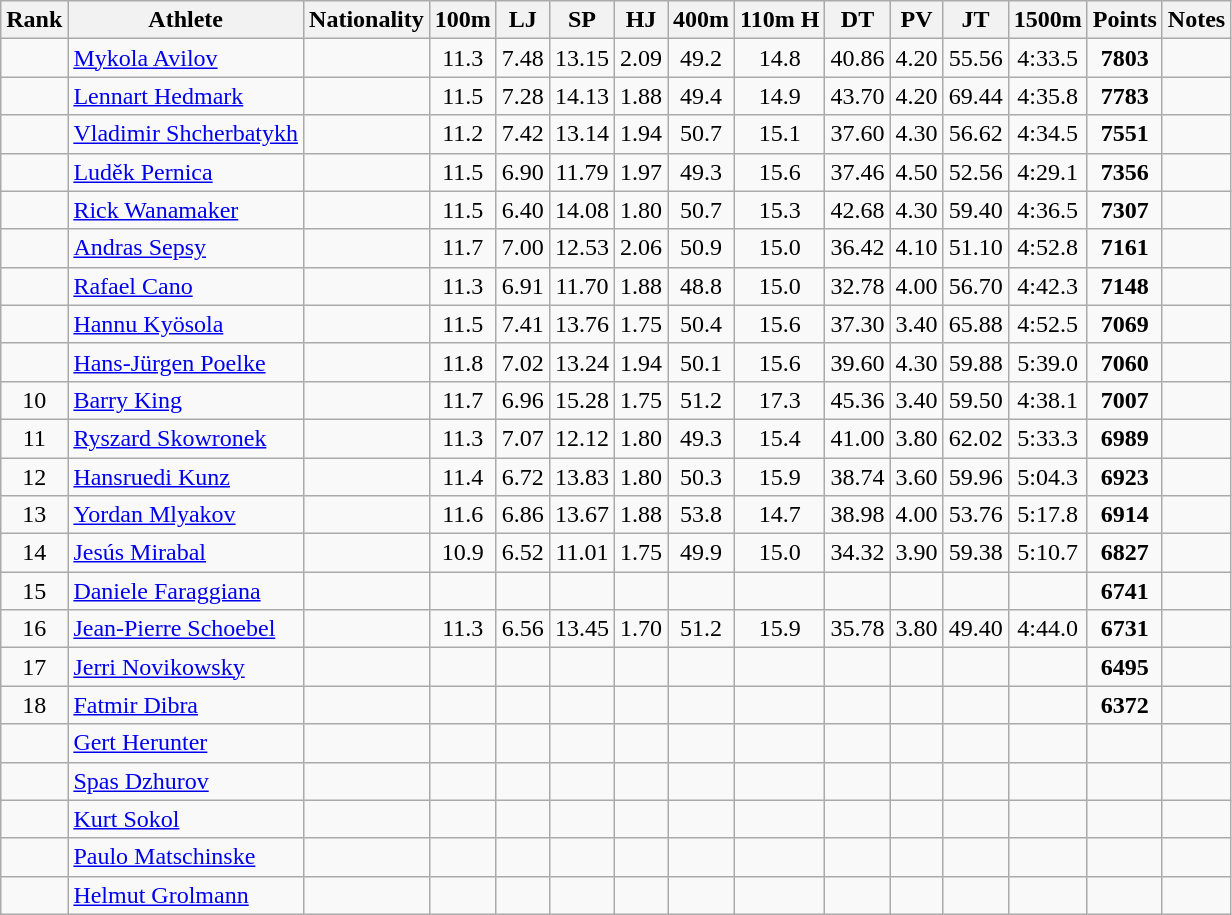<table class="wikitable sortable" style=" text-align:center;">
<tr>
<th>Rank</th>
<th>Athlete</th>
<th>Nationality</th>
<th>100m</th>
<th>LJ</th>
<th>SP</th>
<th>HJ</th>
<th>400m</th>
<th>110m H</th>
<th>DT</th>
<th>PV</th>
<th>JT</th>
<th>1500m</th>
<th>Points</th>
<th>Notes</th>
</tr>
<tr>
<td></td>
<td align=left><a href='#'>Mykola Avilov</a></td>
<td align=left></td>
<td>11.3</td>
<td>7.48</td>
<td>13.15</td>
<td>2.09</td>
<td>49.2</td>
<td>14.8</td>
<td>40.86</td>
<td>4.20</td>
<td>55.56</td>
<td>4:33.5</td>
<td><strong>7803</strong></td>
<td></td>
</tr>
<tr>
<td></td>
<td align=left><a href='#'>Lennart Hedmark</a></td>
<td align=left></td>
<td>11.5</td>
<td>7.28</td>
<td>14.13</td>
<td>1.88</td>
<td>49.4</td>
<td>14.9</td>
<td>43.70</td>
<td>4.20</td>
<td>69.44</td>
<td>4:35.8</td>
<td><strong>7783</strong></td>
<td></td>
</tr>
<tr>
<td></td>
<td align=left><a href='#'>Vladimir Shcherbatykh</a></td>
<td align=left></td>
<td>11.2</td>
<td>7.42</td>
<td>13.14</td>
<td>1.94</td>
<td>50.7</td>
<td>15.1</td>
<td>37.60</td>
<td>4.30</td>
<td>56.62</td>
<td>4:34.5</td>
<td><strong>7551</strong></td>
<td></td>
</tr>
<tr>
<td></td>
<td align=left><a href='#'>Luděk Pernica</a></td>
<td align=left></td>
<td>11.5</td>
<td>6.90</td>
<td>11.79</td>
<td>1.97</td>
<td>49.3</td>
<td>15.6</td>
<td>37.46</td>
<td>4.50</td>
<td>52.56</td>
<td>4:29.1</td>
<td><strong>7356</strong></td>
<td></td>
</tr>
<tr>
<td></td>
<td align=left><a href='#'>Rick Wanamaker</a></td>
<td align=left></td>
<td>11.5</td>
<td>6.40</td>
<td>14.08</td>
<td>1.80</td>
<td>50.7</td>
<td>15.3</td>
<td>42.68</td>
<td>4.30</td>
<td>59.40</td>
<td>4:36.5</td>
<td><strong>7307</strong></td>
<td></td>
</tr>
<tr>
<td></td>
<td align=left><a href='#'>Andras Sepsy</a></td>
<td align=left></td>
<td>11.7</td>
<td>7.00</td>
<td>12.53</td>
<td>2.06</td>
<td>50.9</td>
<td>15.0</td>
<td>36.42</td>
<td>4.10</td>
<td>51.10</td>
<td>4:52.8</td>
<td><strong>7161</strong></td>
<td></td>
</tr>
<tr>
<td></td>
<td align=left><a href='#'>Rafael Cano</a></td>
<td align=left></td>
<td>11.3</td>
<td>6.91</td>
<td>11.70</td>
<td>1.88</td>
<td>48.8</td>
<td>15.0</td>
<td>32.78</td>
<td>4.00</td>
<td>56.70</td>
<td>4:42.3</td>
<td><strong>7148</strong></td>
<td></td>
</tr>
<tr>
<td></td>
<td align=left><a href='#'>Hannu Kyösola</a></td>
<td align=left></td>
<td>11.5</td>
<td>7.41</td>
<td>13.76</td>
<td>1.75</td>
<td>50.4</td>
<td>15.6</td>
<td>37.30</td>
<td>3.40</td>
<td>65.88</td>
<td>4:52.5</td>
<td><strong>7069</strong></td>
<td></td>
</tr>
<tr>
<td></td>
<td align=left><a href='#'>Hans-Jürgen Poelke</a></td>
<td align=left></td>
<td>11.8</td>
<td>7.02</td>
<td>13.24</td>
<td>1.94</td>
<td>50.1</td>
<td>15.6</td>
<td>39.60</td>
<td>4.30</td>
<td>59.88</td>
<td>5:39.0</td>
<td><strong>7060</strong></td>
<td></td>
</tr>
<tr>
<td>10</td>
<td align=left><a href='#'>Barry King</a></td>
<td align=left></td>
<td>11.7</td>
<td>6.96</td>
<td>15.28</td>
<td>1.75</td>
<td>51.2</td>
<td>17.3</td>
<td>45.36</td>
<td>3.40</td>
<td>59.50</td>
<td>4:38.1</td>
<td><strong>7007</strong></td>
<td></td>
</tr>
<tr>
<td>11</td>
<td align=left><a href='#'>Ryszard Skowronek</a></td>
<td align=left></td>
<td>11.3</td>
<td>7.07</td>
<td>12.12</td>
<td>1.80</td>
<td>49.3</td>
<td>15.4</td>
<td>41.00</td>
<td>3.80</td>
<td>62.02</td>
<td>5:33.3</td>
<td><strong>6989</strong></td>
<td></td>
</tr>
<tr>
<td>12</td>
<td align=left><a href='#'>Hansruedi Kunz</a></td>
<td align=left></td>
<td>11.4</td>
<td>6.72</td>
<td>13.83</td>
<td>1.80</td>
<td>50.3</td>
<td>15.9</td>
<td>38.74</td>
<td>3.60</td>
<td>59.96</td>
<td>5:04.3</td>
<td><strong>6923</strong></td>
<td></td>
</tr>
<tr>
<td>13</td>
<td align=left><a href='#'>Yordan Mlyakov</a></td>
<td align=left></td>
<td>11.6</td>
<td>6.86</td>
<td>13.67</td>
<td>1.88</td>
<td>53.8</td>
<td>14.7</td>
<td>38.98</td>
<td>4.00</td>
<td>53.76</td>
<td>5:17.8</td>
<td><strong>6914</strong></td>
<td></td>
</tr>
<tr>
<td>14</td>
<td align=left><a href='#'>Jesús Mirabal</a></td>
<td align=left></td>
<td>10.9</td>
<td>6.52</td>
<td>11.01</td>
<td>1.75</td>
<td>49.9</td>
<td>15.0</td>
<td>34.32</td>
<td>3.90</td>
<td>59.38</td>
<td>5:10.7</td>
<td><strong>6827</strong></td>
<td></td>
</tr>
<tr>
<td>15</td>
<td align=left><a href='#'>Daniele Faraggiana</a></td>
<td align=left></td>
<td></td>
<td></td>
<td></td>
<td></td>
<td></td>
<td></td>
<td></td>
<td></td>
<td></td>
<td></td>
<td><strong>6741</strong></td>
<td></td>
</tr>
<tr>
<td>16</td>
<td align=left><a href='#'>Jean-Pierre Schoebel</a></td>
<td align=left></td>
<td>11.3</td>
<td>6.56</td>
<td>13.45</td>
<td>1.70</td>
<td>51.2</td>
<td>15.9</td>
<td>35.78</td>
<td>3.80</td>
<td>49.40</td>
<td>4:44.0</td>
<td><strong>6731</strong></td>
<td></td>
</tr>
<tr>
<td>17</td>
<td align=left><a href='#'>Jerri Novikowsky</a></td>
<td align=left></td>
<td></td>
<td></td>
<td></td>
<td></td>
<td></td>
<td></td>
<td></td>
<td></td>
<td></td>
<td></td>
<td><strong>6495</strong></td>
<td></td>
</tr>
<tr>
<td>18</td>
<td align=left><a href='#'>Fatmir Dibra</a></td>
<td align=left></td>
<td></td>
<td></td>
<td></td>
<td></td>
<td></td>
<td></td>
<td></td>
<td></td>
<td></td>
<td></td>
<td><strong>6372</strong></td>
<td></td>
</tr>
<tr>
<td></td>
<td align=left><a href='#'>Gert Herunter</a></td>
<td align=left></td>
<td></td>
<td></td>
<td></td>
<td></td>
<td></td>
<td></td>
<td></td>
<td></td>
<td></td>
<td></td>
<td><strong></strong></td>
<td></td>
</tr>
<tr>
<td></td>
<td align=left><a href='#'>Spas Dzhurov</a></td>
<td align=left></td>
<td></td>
<td></td>
<td></td>
<td></td>
<td></td>
<td></td>
<td></td>
<td></td>
<td></td>
<td></td>
<td><strong></strong></td>
<td></td>
</tr>
<tr>
<td></td>
<td align=left><a href='#'>Kurt Sokol</a></td>
<td align=left></td>
<td></td>
<td></td>
<td></td>
<td></td>
<td></td>
<td></td>
<td></td>
<td></td>
<td></td>
<td></td>
<td><strong></strong></td>
<td></td>
</tr>
<tr>
<td></td>
<td align=left><a href='#'>Paulo Matschinske</a></td>
<td align=left></td>
<td></td>
<td></td>
<td></td>
<td></td>
<td></td>
<td></td>
<td></td>
<td></td>
<td></td>
<td></td>
<td><strong></strong></td>
<td></td>
</tr>
<tr>
<td></td>
<td align=left><a href='#'>Helmut Grolmann</a></td>
<td align=left></td>
<td></td>
<td></td>
<td></td>
<td></td>
<td></td>
<td></td>
<td></td>
<td></td>
<td></td>
<td></td>
<td><strong></strong></td>
<td></td>
</tr>
</table>
